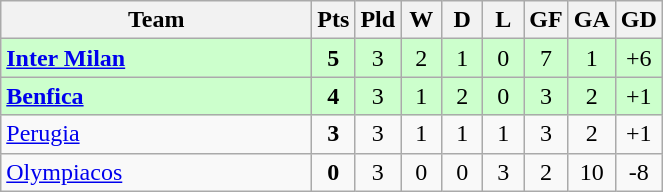<table class="wikitable" style="text-align:center;">
<tr>
<th width=200>Team</th>
<th width=20>Pts</th>
<th width=20>Pld</th>
<th width=20>W</th>
<th width=20>D</th>
<th width=20>L</th>
<th width=20>GF</th>
<th width=20>GA</th>
<th width=20>GD</th>
</tr>
<tr style="background:#ccffcc">
<td style="text-align:left"><strong> <a href='#'>Inter Milan</a></strong></td>
<td><strong>5</strong></td>
<td>3</td>
<td>2</td>
<td>1</td>
<td>0</td>
<td>7</td>
<td>1</td>
<td>+6</td>
</tr>
<tr style="background:#ccffcc">
<td style="text-align:left"><strong> <a href='#'>Benfica</a></strong></td>
<td><strong>4</strong></td>
<td>3</td>
<td>1</td>
<td>2</td>
<td>0</td>
<td>3</td>
<td>2</td>
<td>+1</td>
</tr>
<tr>
<td style="text-align:left"> <a href='#'>Perugia</a></td>
<td><strong>3</strong></td>
<td>3</td>
<td>1</td>
<td>1</td>
<td>1</td>
<td>3</td>
<td>2</td>
<td>+1</td>
</tr>
<tr>
<td style="text-align:left"> <a href='#'>Olympiacos</a></td>
<td><strong>0</strong></td>
<td>3</td>
<td>0</td>
<td>0</td>
<td>3</td>
<td>2</td>
<td>10</td>
<td>-8</td>
</tr>
</table>
